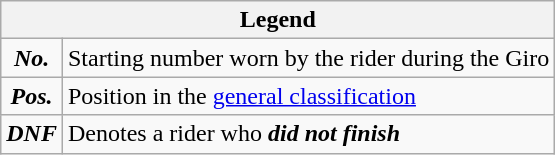<table class="wikitable">
<tr>
<th colspan=2>Legend</th>
</tr>
<tr>
<td align=center><strong><em>No.</em></strong></td>
<td>Starting number worn by the rider during the Giro</td>
</tr>
<tr>
<td align=center><strong><em>Pos.</em></strong></td>
<td>Position in the <a href='#'>general classification</a></td>
</tr>
<tr>
<td align=center><strong><em>DNF</em></strong></td>
<td>Denotes a rider who <strong><em>did not finish</em></strong></td>
</tr>
</table>
